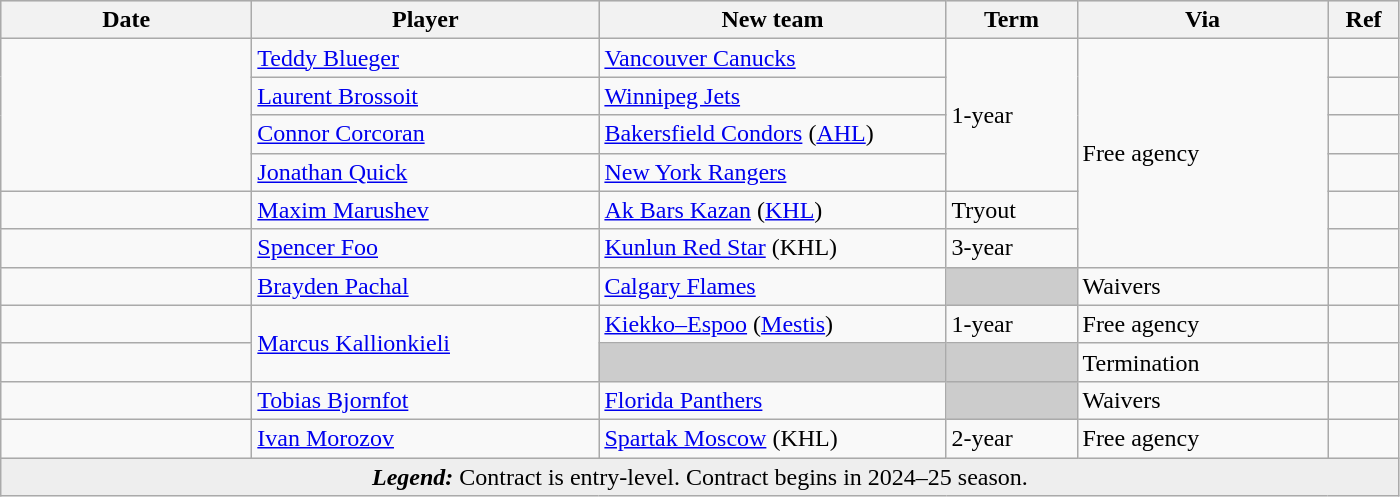<table class="wikitable">
<tr style="background:#ddd; text-align:center;">
<th style="width: 10em;">Date</th>
<th style="width: 14em;">Player</th>
<th style="width: 14em;">New team</th>
<th style="width: 5em;">Term</th>
<th style="width: 10em;">Via</th>
<th style="width: 2.5em;">Ref</th>
</tr>
<tr>
<td rowspan=4></td>
<td><a href='#'>Teddy Blueger</a></td>
<td><a href='#'>Vancouver Canucks</a></td>
<td rowspan=4>1-year</td>
<td rowspan=6>Free agency</td>
<td></td>
</tr>
<tr>
<td><a href='#'>Laurent Brossoit</a></td>
<td><a href='#'>Winnipeg Jets</a></td>
<td></td>
</tr>
<tr>
<td><a href='#'>Connor Corcoran</a></td>
<td><a href='#'>Bakersfield Condors</a> (<a href='#'>AHL</a>)</td>
<td></td>
</tr>
<tr>
<td><a href='#'>Jonathan Quick</a></td>
<td><a href='#'>New York Rangers</a></td>
<td></td>
</tr>
<tr>
<td></td>
<td><a href='#'>Maxim Marushev</a></td>
<td><a href='#'>Ak Bars Kazan</a> (<a href='#'>KHL</a>)</td>
<td>Tryout</td>
<td></td>
</tr>
<tr>
<td></td>
<td><a href='#'>Spencer Foo</a></td>
<td><a href='#'>Kunlun Red Star</a> (KHL)</td>
<td>3-year</td>
<td></td>
</tr>
<tr>
<td></td>
<td><a href='#'>Brayden Pachal</a></td>
<td><a href='#'>Calgary Flames</a></td>
<td style="background:#ccc;"></td>
<td>Waivers</td>
<td></td>
</tr>
<tr>
<td></td>
<td rowspan="2"><a href='#'>Marcus Kallionkieli</a></td>
<td><a href='#'>Kiekko–Espoo</a> (<a href='#'>Mestis</a>)</td>
<td>1-year</td>
<td>Free agency</td>
<td></td>
</tr>
<tr>
<td></td>
<td style="background:#ccc;"></td>
<td style="background:#ccc;"></td>
<td>Termination</td>
<td></td>
</tr>
<tr>
<td></td>
<td><a href='#'>Tobias Bjornfot</a></td>
<td><a href='#'>Florida Panthers</a></td>
<td style="background:#ccc;"></td>
<td>Waivers</td>
<td></td>
</tr>
<tr>
<td></td>
<td><a href='#'>Ivan Morozov</a></td>
<td><a href='#'>Spartak Moscow</a> (KHL)</td>
<td>2-year</td>
<td>Free agency</td>
<td></td>
</tr>
<tr>
<td colspan="6" style="text-align:center" bgcolor="eeeeee"><strong><em>Legend:</em></strong>  Contract is entry-level.  Contract begins in 2024–25 season.</td>
</tr>
</table>
